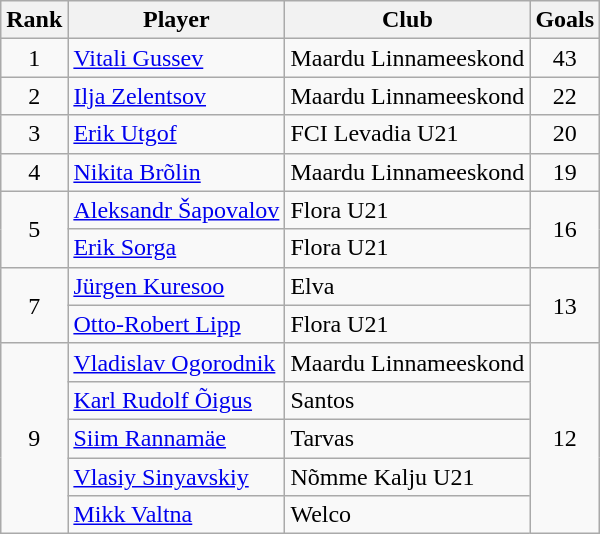<table class="wikitable">
<tr>
<th>Rank</th>
<th>Player</th>
<th>Club</th>
<th>Goals</th>
</tr>
<tr>
<td align=center>1</td>
<td> <a href='#'>Vitali Gussev</a></td>
<td>Maardu Linnameeskond</td>
<td align=center>43</td>
</tr>
<tr>
<td align=center>2</td>
<td> <a href='#'>Ilja Zelentsov</a></td>
<td>Maardu Linnameeskond</td>
<td align=center>22</td>
</tr>
<tr>
<td align=center>3</td>
<td> <a href='#'>Erik Utgof</a></td>
<td>FCI Levadia U21</td>
<td align=center>20</td>
</tr>
<tr>
<td align=center>4</td>
<td> <a href='#'>Nikita Brõlin</a></td>
<td>Maardu Linnameeskond</td>
<td align=center>19</td>
</tr>
<tr>
<td align=center rowspan=2>5</td>
<td> <a href='#'>Aleksandr Šapovalov</a></td>
<td>Flora U21</td>
<td align=center rowspan=2>16</td>
</tr>
<tr>
<td> <a href='#'>Erik Sorga</a></td>
<td>Flora U21</td>
</tr>
<tr>
<td align=center rowspan=2>7</td>
<td> <a href='#'>Jürgen Kuresoo</a></td>
<td>Elva</td>
<td align=center rowspan=2>13</td>
</tr>
<tr>
<td> <a href='#'>Otto-Robert Lipp</a></td>
<td>Flora U21</td>
</tr>
<tr>
<td align=center rowspan=5>9</td>
<td> <a href='#'>Vladislav Ogorodnik</a></td>
<td>Maardu Linnameeskond</td>
<td align=center rowspan=5>12</td>
</tr>
<tr>
<td> <a href='#'>Karl Rudolf Õigus</a></td>
<td>Santos</td>
</tr>
<tr>
<td> <a href='#'>Siim Rannamäe</a></td>
<td>Tarvas</td>
</tr>
<tr>
<td> <a href='#'>Vlasiy Sinyavskiy</a></td>
<td>Nõmme Kalju U21</td>
</tr>
<tr>
<td> <a href='#'>Mikk Valtna</a></td>
<td>Welco</td>
</tr>
</table>
